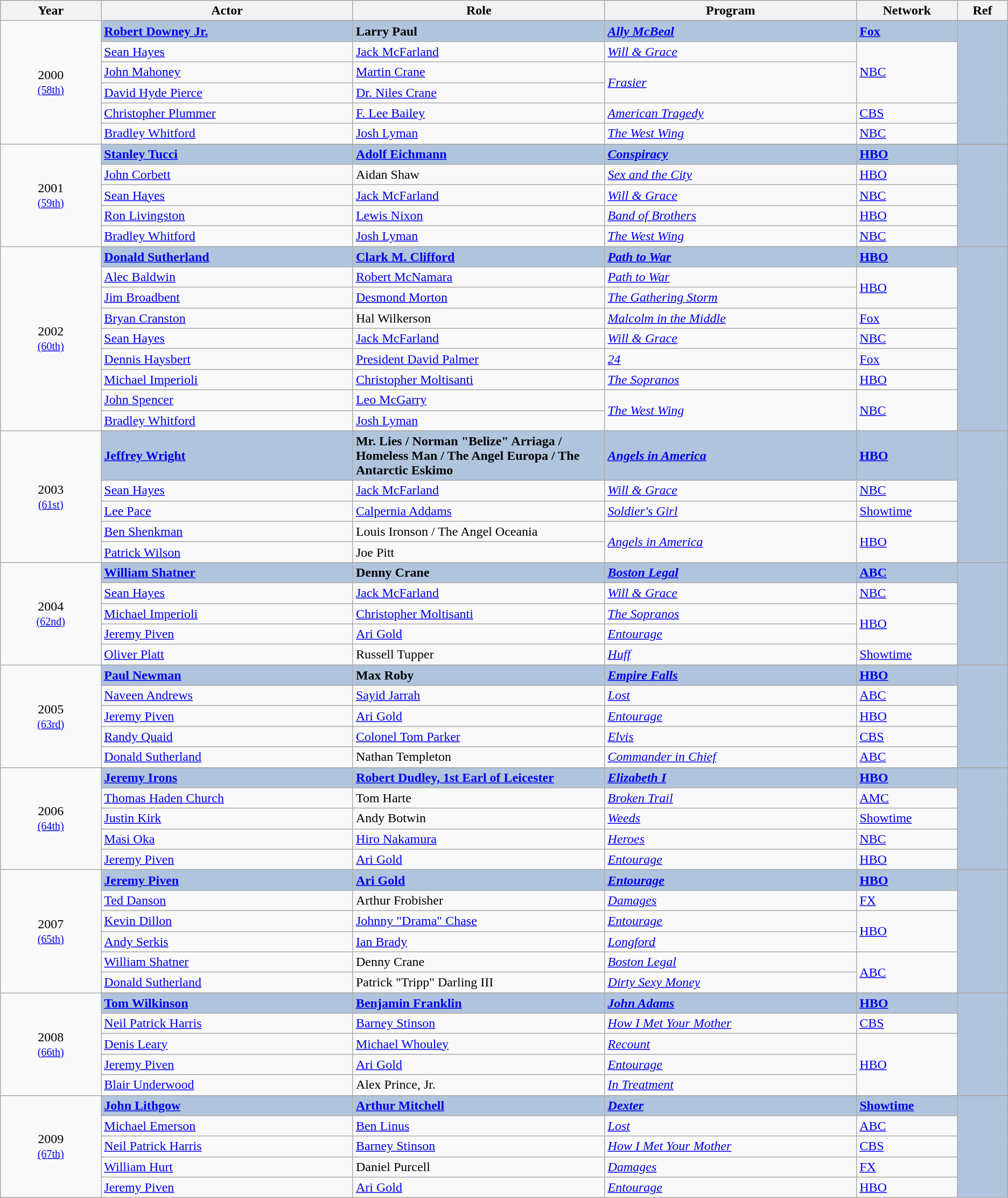<table class="wikitable" style="text-align: left">
<tr style="background:#bebebe;">
<th style="width:10%;">Year</th>
<th style="width:25%;">Actor</th>
<th style="width:25%;">Role</th>
<th style="width:25%;">Program</th>
<th style="width:10%;">Network</th>
<th style="width:5%;">Ref</th>
</tr>
<tr>
<td rowspan="7" style="text-align:center;">2000 <br><small><a href='#'>(58th)</a></small></td>
</tr>
<tr style="background:#B0C4DE;">
<td><strong><a href='#'>Robert Downey Jr.</a> </strong></td>
<td><strong>Larry Paul</strong></td>
<td><strong><em><a href='#'>Ally McBeal</a></em></strong></td>
<td><a href='#'><strong>Fox</strong></a></td>
<td rowspan="6"></td>
</tr>
<tr>
<td><a href='#'>Sean Hayes</a></td>
<td><a href='#'>Jack McFarland</a></td>
<td><em><a href='#'>Will & Grace</a></em></td>
<td rowspan="3"><a href='#'>NBC</a></td>
</tr>
<tr>
<td><a href='#'>John Mahoney</a></td>
<td><a href='#'>Martin Crane</a></td>
<td rowspan="2"><em><a href='#'>Frasier</a></em></td>
</tr>
<tr>
<td><a href='#'>David Hyde Pierce</a></td>
<td><a href='#'>Dr. Niles Crane</a></td>
</tr>
<tr>
<td><a href='#'>Christopher Plummer</a></td>
<td><a href='#'>F. Lee Bailey</a></td>
<td><em><a href='#'>American Tragedy</a></em></td>
<td><a href='#'>CBS</a></td>
</tr>
<tr>
<td><a href='#'>Bradley Whitford</a></td>
<td><a href='#'>Josh Lyman</a></td>
<td><em><a href='#'>The West Wing</a></em></td>
<td><a href='#'>NBC</a></td>
</tr>
<tr>
<td rowspan="6" style="text-align:center;">2001 <br><small><a href='#'>(59th)</a></small></td>
</tr>
<tr style="background:#B0C4DE;">
<td><strong><a href='#'>Stanley Tucci</a> </strong></td>
<td><strong><a href='#'>Adolf Eichmann</a></strong></td>
<td><em><a href='#'><strong>Conspiracy</strong></a></em></td>
<td><strong><a href='#'>HBO</a></strong></td>
<td rowspan="5"></td>
</tr>
<tr>
<td><a href='#'>John Corbett</a></td>
<td>Aidan Shaw</td>
<td><em><a href='#'>Sex and the City</a></em></td>
<td><a href='#'>HBO</a></td>
</tr>
<tr>
<td><a href='#'>Sean Hayes</a></td>
<td><a href='#'>Jack McFarland</a></td>
<td><em><a href='#'>Will & Grace</a></em></td>
<td><a href='#'>NBC</a></td>
</tr>
<tr>
<td><a href='#'>Ron Livingston</a></td>
<td><a href='#'>Lewis Nixon</a></td>
<td><em><a href='#'>Band of Brothers</a></em></td>
<td><a href='#'>HBO</a></td>
</tr>
<tr>
<td><a href='#'>Bradley Whitford</a></td>
<td><a href='#'>Josh Lyman</a></td>
<td><em><a href='#'>The West Wing</a></em></td>
<td><a href='#'>NBC</a></td>
</tr>
<tr>
<td rowspan="10" style="text-align:center;">2002 <br><small><a href='#'>(60th)</a></small></td>
</tr>
<tr style="background:#B0C4DE;">
<td><strong><a href='#'>Donald Sutherland</a> </strong></td>
<td><a href='#'><strong>Clark M. Clifford</strong></a></td>
<td><strong><em><a href='#'>Path to War</a></em></strong></td>
<td><strong><a href='#'>HBO</a></strong></td>
<td rowspan="9"></td>
</tr>
<tr>
<td><a href='#'>Alec Baldwin</a></td>
<td><a href='#'>Robert McNamara</a></td>
<td><em><a href='#'>Path to War</a></em></td>
<td rowspan="2"><a href='#'>HBO</a></td>
</tr>
<tr>
<td><a href='#'>Jim Broadbent</a></td>
<td><a href='#'>Desmond Morton</a></td>
<td><em><a href='#'>The Gathering Storm</a></em></td>
</tr>
<tr>
<td><a href='#'>Bryan Cranston</a></td>
<td>Hal Wilkerson</td>
<td><em><a href='#'>Malcolm in the Middle</a></em></td>
<td><a href='#'>Fox</a></td>
</tr>
<tr>
<td><a href='#'>Sean Hayes</a></td>
<td><a href='#'>Jack McFarland</a></td>
<td><em><a href='#'>Will & Grace</a></em></td>
<td><a href='#'>NBC</a></td>
</tr>
<tr>
<td><a href='#'>Dennis Haysbert</a></td>
<td><a href='#'>President David Palmer</a></td>
<td><em><a href='#'>24</a></em></td>
<td><a href='#'>Fox</a></td>
</tr>
<tr>
<td><a href='#'>Michael Imperioli</a></td>
<td><a href='#'>Christopher Moltisanti</a></td>
<td><em><a href='#'>The Sopranos</a></em></td>
<td><a href='#'>HBO</a></td>
</tr>
<tr>
<td><a href='#'>John Spencer</a></td>
<td><a href='#'>Leo McGarry</a></td>
<td rowspan="2"><em><a href='#'>The West Wing</a></em></td>
<td rowspan="2"><a href='#'>NBC</a></td>
</tr>
<tr>
<td><a href='#'>Bradley Whitford</a></td>
<td><a href='#'>Josh Lyman</a></td>
</tr>
<tr>
<td rowspan="6" style="text-align:center;">2003 <br><small><a href='#'>(61st)</a></small></td>
</tr>
<tr style="background:#B0C4DE;">
<td><strong><a href='#'>Jeffrey Wright</a> </strong></td>
<td><strong>Mr. Lies / Norman "Belize" Arriaga / Homeless Man / The Angel Europa / The Antarctic Eskimo</strong></td>
<td><em><a href='#'><strong>Angels in America</strong></a></em></td>
<td><strong><a href='#'>HBO</a></strong></td>
<td rowspan="5"></td>
</tr>
<tr>
<td><a href='#'>Sean Hayes</a></td>
<td><a href='#'>Jack McFarland</a></td>
<td><em><a href='#'>Will & Grace</a></em></td>
<td><a href='#'>NBC</a></td>
</tr>
<tr>
<td><a href='#'>Lee Pace</a></td>
<td><a href='#'>Calpernia Addams</a></td>
<td><em><a href='#'>Soldier's Girl</a></em></td>
<td><a href='#'>Showtime</a></td>
</tr>
<tr>
<td><a href='#'>Ben Shenkman</a></td>
<td>Louis Ironson / The Angel Oceania</td>
<td rowspan="2"><em><a href='#'>Angels in America</a></em></td>
<td rowspan="2"><a href='#'>HBO</a></td>
</tr>
<tr>
<td><a href='#'>Patrick Wilson</a></td>
<td>Joe Pitt</td>
</tr>
<tr>
<td rowspan="6" style="text-align:center;">2004 <br><small><a href='#'>(62nd)</a></small></td>
</tr>
<tr style="background:#B0C4DE;">
<td><strong><a href='#'>William Shatner</a> </strong></td>
<td><strong>Denny Crane</strong></td>
<td><strong><em><a href='#'>Boston Legal</a></em></strong></td>
<td><a href='#'><strong>ABC</strong></a></td>
<td rowspan="5"></td>
</tr>
<tr>
<td><a href='#'>Sean Hayes</a></td>
<td><a href='#'>Jack McFarland</a></td>
<td><em><a href='#'>Will & Grace</a></em></td>
<td><a href='#'>NBC</a></td>
</tr>
<tr>
<td><a href='#'>Michael Imperioli</a></td>
<td><a href='#'>Christopher Moltisanti</a></td>
<td><em><a href='#'>The Sopranos</a></em></td>
<td rowspan="2"><a href='#'>HBO</a></td>
</tr>
<tr>
<td><a href='#'>Jeremy Piven</a></td>
<td><a href='#'>Ari Gold</a></td>
<td><em><a href='#'>Entourage</a></em></td>
</tr>
<tr>
<td><a href='#'>Oliver Platt</a></td>
<td>Russell Tupper</td>
<td><em><a href='#'>Huff</a></em></td>
<td><a href='#'>Showtime</a></td>
</tr>
<tr>
<td rowspan="6" style="text-align:center;">2005 <br><small><a href='#'>(63rd)</a></small></td>
</tr>
<tr style="background:#B0C4DE;">
<td><strong><a href='#'>Paul Newman</a> </strong></td>
<td><strong>Max Roby</strong></td>
<td><em><a href='#'><strong>Empire Falls</strong></a></em></td>
<td><strong><a href='#'>HBO</a></strong></td>
<td rowspan="5"></td>
</tr>
<tr>
<td><a href='#'>Naveen Andrews</a></td>
<td><a href='#'>Sayid Jarrah</a></td>
<td><em><a href='#'>Lost</a></em></td>
<td><a href='#'>ABC</a></td>
</tr>
<tr>
<td><a href='#'>Jeremy Piven</a></td>
<td><a href='#'>Ari Gold</a></td>
<td><em><a href='#'>Entourage</a></em></td>
<td><a href='#'>HBO</a></td>
</tr>
<tr>
<td><a href='#'>Randy Quaid</a></td>
<td><a href='#'>Colonel Tom Parker</a></td>
<td><em><a href='#'>Elvis</a></em></td>
<td><a href='#'>CBS</a></td>
</tr>
<tr>
<td><a href='#'>Donald Sutherland</a></td>
<td>Nathan Templeton</td>
<td><em><a href='#'>Commander in Chief</a></em></td>
<td><a href='#'>ABC</a></td>
</tr>
<tr>
<td rowspan="6" style="text-align:center;">2006 <br><small><a href='#'>(64th)</a></small></td>
</tr>
<tr style="background:#B0C4DE;">
<td><strong><a href='#'>Jeremy Irons</a> </strong></td>
<td><strong><a href='#'>Robert Dudley, 1st Earl of Leicester</a></strong></td>
<td><em><a href='#'><strong>Elizabeth I</strong></a></em></td>
<td><strong><a href='#'>HBO</a></strong></td>
<td rowspan="5"></td>
</tr>
<tr>
<td><a href='#'>Thomas Haden Church</a></td>
<td>Tom Harte</td>
<td><em><a href='#'>Broken Trail</a></em></td>
<td><a href='#'>AMC</a></td>
</tr>
<tr>
<td><a href='#'>Justin Kirk</a></td>
<td>Andy Botwin</td>
<td><em><a href='#'>Weeds</a></em></td>
<td><a href='#'>Showtime</a></td>
</tr>
<tr>
<td><a href='#'>Masi Oka</a></td>
<td><a href='#'>Hiro Nakamura</a></td>
<td><em><a href='#'>Heroes</a></em></td>
<td><a href='#'>NBC</a></td>
</tr>
<tr>
<td><a href='#'>Jeremy Piven</a></td>
<td><a href='#'>Ari Gold</a></td>
<td><em><a href='#'>Entourage</a></em></td>
<td><a href='#'>HBO</a></td>
</tr>
<tr>
<td rowspan="7" style="text-align:center;">2007 <br><small><a href='#'>(65th)</a></small></td>
</tr>
<tr style="background:#B0C4DE;">
<td><strong><a href='#'>Jeremy Piven</a> </strong></td>
<td><a href='#'><strong>Ari Gold</strong></a></td>
<td><em><a href='#'><strong>Entourage</strong></a></em></td>
<td><strong><a href='#'>HBO</a></strong></td>
<td rowspan="6"></td>
</tr>
<tr>
<td><a href='#'>Ted Danson</a></td>
<td>Arthur Frobisher</td>
<td><em><a href='#'>Damages</a></em></td>
<td><a href='#'>FX</a></td>
</tr>
<tr>
<td><a href='#'>Kevin Dillon</a></td>
<td><a href='#'>Johnny "Drama" Chase</a></td>
<td><em><a href='#'>Entourage</a></em></td>
<td rowspan="2"><a href='#'>HBO</a></td>
</tr>
<tr>
<td><a href='#'>Andy Serkis</a></td>
<td><a href='#'>Ian Brady</a></td>
<td><em><a href='#'>Longford</a></em></td>
</tr>
<tr>
<td><a href='#'>William Shatner</a></td>
<td>Denny Crane</td>
<td><em><a href='#'>Boston Legal</a></em></td>
<td rowspan="2"><a href='#'>ABC</a></td>
</tr>
<tr>
<td><a href='#'>Donald Sutherland</a></td>
<td>Patrick "Tripp" Darling III</td>
<td><em><a href='#'>Dirty Sexy Money</a></em></td>
</tr>
<tr>
<td rowspan="6" style="text-align:center;">2008 <br><small><a href='#'>(66th)</a></small></td>
</tr>
<tr style="background:#B0C4DE;">
<td><strong><a href='#'>Tom Wilkinson</a> </strong></td>
<td><strong><a href='#'>Benjamin Franklin</a></strong></td>
<td><em><a href='#'><strong>John Adams</strong></a></em></td>
<td><strong><a href='#'>HBO</a></strong></td>
<td rowspan="5"></td>
</tr>
<tr>
<td><a href='#'>Neil Patrick Harris</a></td>
<td><a href='#'>Barney Stinson</a></td>
<td><em><a href='#'>How I Met Your Mother</a></em></td>
<td><a href='#'>CBS</a></td>
</tr>
<tr>
<td><a href='#'>Denis Leary</a></td>
<td><a href='#'>Michael Whouley</a></td>
<td><em><a href='#'>Recount</a></em></td>
<td rowspan="3"><a href='#'>HBO</a></td>
</tr>
<tr>
<td><a href='#'>Jeremy Piven</a></td>
<td><a href='#'>Ari Gold</a></td>
<td><em><a href='#'>Entourage</a></em></td>
</tr>
<tr>
<td><a href='#'>Blair Underwood</a></td>
<td>Alex Prince, Jr.</td>
<td><em><a href='#'>In Treatment</a></em></td>
</tr>
<tr>
<td rowspan="6" style="text-align:center;">2009 <br><small><a href='#'>(67th)</a></small></td>
</tr>
<tr style="background:#B0C4DE;">
<td><strong><a href='#'>John Lithgow</a> </strong></td>
<td><a href='#'><strong>Arthur Mitchell</strong></a></td>
<td><em><a href='#'><strong>Dexter</strong></a></em></td>
<td><a href='#'><strong>Showtime</strong></a></td>
<td rowspan="5"></td>
</tr>
<tr>
<td><a href='#'>Michael Emerson</a></td>
<td><a href='#'>Ben Linus</a></td>
<td><em><a href='#'>Lost</a></em></td>
<td><a href='#'>ABC</a></td>
</tr>
<tr>
<td><a href='#'>Neil Patrick Harris</a></td>
<td><a href='#'>Barney Stinson</a></td>
<td><em><a href='#'>How I Met Your Mother</a></em></td>
<td><a href='#'>CBS</a></td>
</tr>
<tr>
<td><a href='#'>William Hurt</a></td>
<td>Daniel Purcell</td>
<td><em><a href='#'>Damages</a></em></td>
<td><a href='#'>FX</a></td>
</tr>
<tr>
<td><a href='#'>Jeremy Piven</a></td>
<td><a href='#'>Ari Gold</a></td>
<td><em><a href='#'>Entourage</a></em></td>
<td><a href='#'>HBO</a></td>
</tr>
</table>
